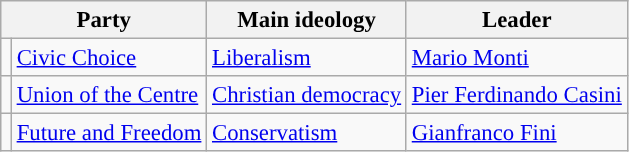<table class="wikitable" style="font-size:95%">
<tr>
<th colspan=2>Party</th>
<th>Main ideology</th>
<th>Leader</th>
</tr>
<tr>
<td></td>
<td><a href='#'>Civic Choice</a></td>
<td><a href='#'>Liberalism</a></td>
<td><a href='#'>Mario Monti</a></td>
</tr>
<tr>
<td></td>
<td><a href='#'>Union of the Centre</a></td>
<td><a href='#'>Christian democracy</a></td>
<td><a href='#'>Pier Ferdinando Casini</a></td>
</tr>
<tr>
<td></td>
<td><a href='#'>Future and Freedom</a></td>
<td><a href='#'>Conservatism</a></td>
<td><a href='#'>Gianfranco Fini</a></td>
</tr>
</table>
